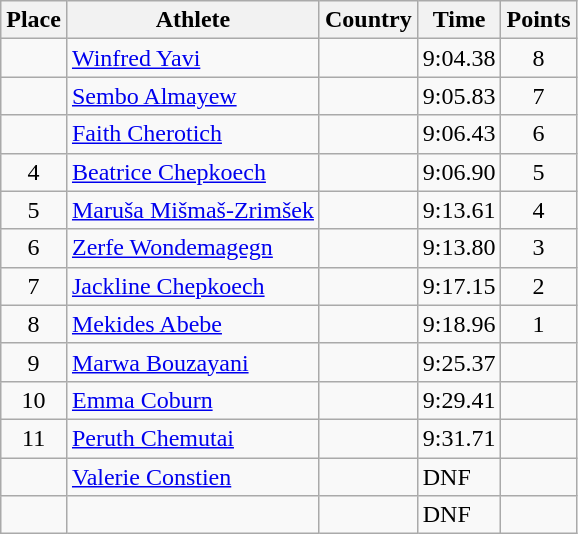<table class="wikitable">
<tr>
<th>Place</th>
<th>Athlete</th>
<th>Country</th>
<th>Time</th>
<th>Points</th>
</tr>
<tr>
<td align=center></td>
<td><a href='#'>Winfred Yavi</a></td>
<td></td>
<td>9:04.38</td>
<td align=center>8</td>
</tr>
<tr>
<td align=center></td>
<td><a href='#'>Sembo Almayew</a></td>
<td></td>
<td>9:05.83</td>
<td align=center>7</td>
</tr>
<tr>
<td align=center></td>
<td><a href='#'>Faith Cherotich</a></td>
<td></td>
<td>9:06.43</td>
<td align=center>6</td>
</tr>
<tr>
<td align=center>4</td>
<td><a href='#'>Beatrice Chepkoech</a></td>
<td></td>
<td>9:06.90</td>
<td align=center>5</td>
</tr>
<tr>
<td align=center>5</td>
<td><a href='#'>Maruša Mišmaš-Zrimšek</a></td>
<td></td>
<td>9:13.61</td>
<td align=center>4</td>
</tr>
<tr>
<td align=center>6</td>
<td><a href='#'>Zerfe Wondemagegn</a></td>
<td></td>
<td>9:13.80</td>
<td align=center>3</td>
</tr>
<tr>
<td align=center>7</td>
<td><a href='#'>Jackline Chepkoech</a></td>
<td></td>
<td>9:17.15</td>
<td align=center>2</td>
</tr>
<tr>
<td align=center>8</td>
<td><a href='#'>Mekides Abebe</a></td>
<td></td>
<td>9:18.96</td>
<td align=center>1</td>
</tr>
<tr>
<td align=center>9</td>
<td><a href='#'>Marwa Bouzayani</a></td>
<td></td>
<td>9:25.37</td>
<td align=center></td>
</tr>
<tr>
<td align=center>10</td>
<td><a href='#'>Emma Coburn</a></td>
<td></td>
<td>9:29.41</td>
<td align=center></td>
</tr>
<tr>
<td align=center>11</td>
<td><a href='#'>Peruth Chemutai</a></td>
<td></td>
<td>9:31.71</td>
<td align=center></td>
</tr>
<tr>
<td align=center></td>
<td><a href='#'>Valerie Constien</a></td>
<td></td>
<td>DNF</td>
<td align=center></td>
</tr>
<tr>
<td align=center></td>
<td></td>
<td></td>
<td>DNF</td>
<td align=center></td>
</tr>
</table>
